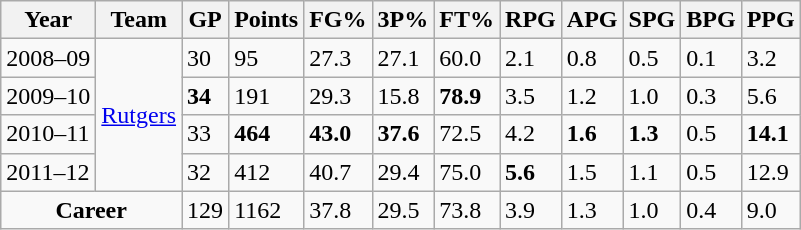<table class="wikitable sortable">
<tr>
<th>Year</th>
<th>Team</th>
<th>GP</th>
<th>Points</th>
<th>FG%</th>
<th>3P%</th>
<th>FT%</th>
<th>RPG</th>
<th>APG</th>
<th>SPG</th>
<th>BPG</th>
<th>PPG</th>
</tr>
<tr>
<td>2008–09</td>
<td rowspan=4><a href='#'>Rutgers</a></td>
<td>30</td>
<td>95</td>
<td>27.3</td>
<td>27.1</td>
<td>60.0</td>
<td>2.1</td>
<td>0.8</td>
<td>0.5</td>
<td>0.1</td>
<td>3.2</td>
</tr>
<tr>
<td>2009–10</td>
<td><strong>34</strong></td>
<td>191</td>
<td>29.3</td>
<td>15.8</td>
<td><strong>78.9</strong></td>
<td>3.5</td>
<td>1.2</td>
<td>1.0</td>
<td>0.3</td>
<td>5.6</td>
</tr>
<tr>
<td>2010–11</td>
<td>33</td>
<td><strong>464</strong></td>
<td><strong>43.0</strong></td>
<td><strong>37.6</strong></td>
<td>72.5</td>
<td>4.2</td>
<td><strong>1.6</strong></td>
<td><strong>1.3</strong></td>
<td>0.5</td>
<td><strong>14.1</strong></td>
</tr>
<tr>
<td>2011–12</td>
<td>32</td>
<td>412</td>
<td>40.7</td>
<td>29.4</td>
<td>75.0</td>
<td><strong>5.6</strong></td>
<td>1.5</td>
<td>1.1</td>
<td>0.5</td>
<td>12.9</td>
</tr>
<tr class="sortbottom">
<td colspan=2 align=center><strong>Career</strong></td>
<td>129</td>
<td>1162</td>
<td>37.8</td>
<td>29.5</td>
<td>73.8</td>
<td>3.9</td>
<td>1.3</td>
<td>1.0</td>
<td>0.4</td>
<td>9.0</td>
</tr>
</table>
